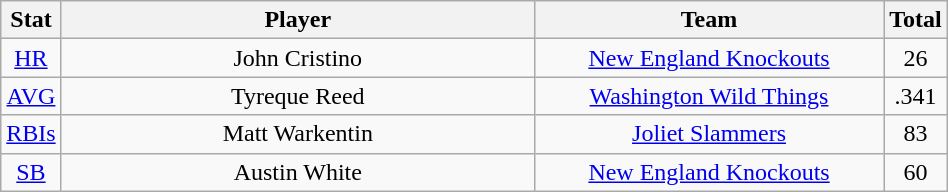<table class="wikitable"  style="width:50%; text-align:center;">
<tr>
<th style="width:5%;">Stat</th>
<th style="width:55%;">Player</th>
<th style="width:55%;">Team</th>
<th style="width:5%;">Total</th>
</tr>
<tr>
<td><a href='#'>HR</a></td>
<td>John Cristino</td>
<td><a href='#'>New England Knockouts</a></td>
<td>26</td>
</tr>
<tr>
<td><a href='#'>AVG</a></td>
<td>Tyreque Reed</td>
<td><a href='#'>Washington Wild Things</a></td>
<td>.341</td>
</tr>
<tr>
<td><a href='#'>RBIs</a></td>
<td>Matt Warkentin</td>
<td><a href='#'>Joliet Slammers</a></td>
<td>83</td>
</tr>
<tr>
<td><a href='#'>SB</a></td>
<td>Austin White</td>
<td><a href='#'>New England Knockouts</a></td>
<td>60</td>
</tr>
</table>
